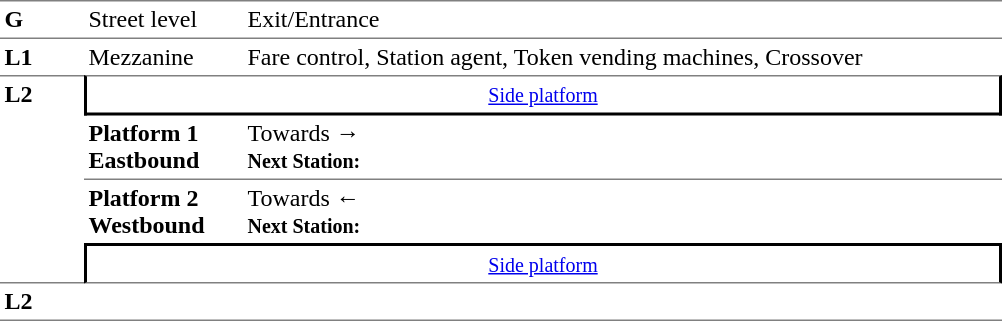<table border="0" cellspacing="0" cellpadding="3">
<tr>
<td style="border-bottom:solid 1px gray;border-top:solid 1px gray;" width="50" valign="top"><strong>G</strong></td>
<td style="border-top:solid 1px gray;border-bottom:solid 1px gray;" width="100" valign="top">Street level</td>
<td style="border-top:solid 1px gray;border-bottom:solid 1px gray;" width="500" valign="top">Exit/Entrance</td>
</tr>
<tr>
<td valign="top"><strong>L1</strong></td>
<td valign="top">Mezzanine</td>
<td valign="top">Fare control, Station agent, Token vending machines, Crossover</td>
</tr>
<tr>
<td rowspan="4" style="border-top:solid 1px gray;border-bottom:solid 1px gray;" width="50" valign="top"><strong>L2</strong></td>
<td colspan="2" style="border-top:solid 1px gray;border-right:solid 2px black;border-left:solid 2px black;border-bottom:solid 2px black;text-align:center;"><small><a href='#'>Side platform</a></small></td>
</tr>
<tr>
<td style="border-bottom:solid 1px gray;" width="100"><span><strong>Platform 1</strong><br><strong>Eastbound</strong></span></td>
<td style="border-bottom:solid 1px gray;" width="500">Towards →  <br><small><strong>Next Station:</strong>  </small></td>
</tr>
<tr>
<td><span><strong>Platform 2</strong><br><strong>Westbound</strong></span></td>
<td>Towards ←  <br><small><strong>Next Station:</strong>  </small></td>
</tr>
<tr>
<td colspan="2" style="border-top:solid 2px black;border-right:solid 2px black;border-left:solid 2px black;border-bottom:solid 1px gray;" align="center"><small><a href='#'>Side platform</a></small></td>
</tr>
<tr>
<td rowspan="2" style="border-bottom:solid 1px gray;" width="50" valign="top"><strong>L2</strong></td>
<td style="border-bottom:solid 1px gray;" width="100"></td>
<td style="border-bottom:solid 1px gray;" width="500"></td>
</tr>
<tr>
</tr>
</table>
